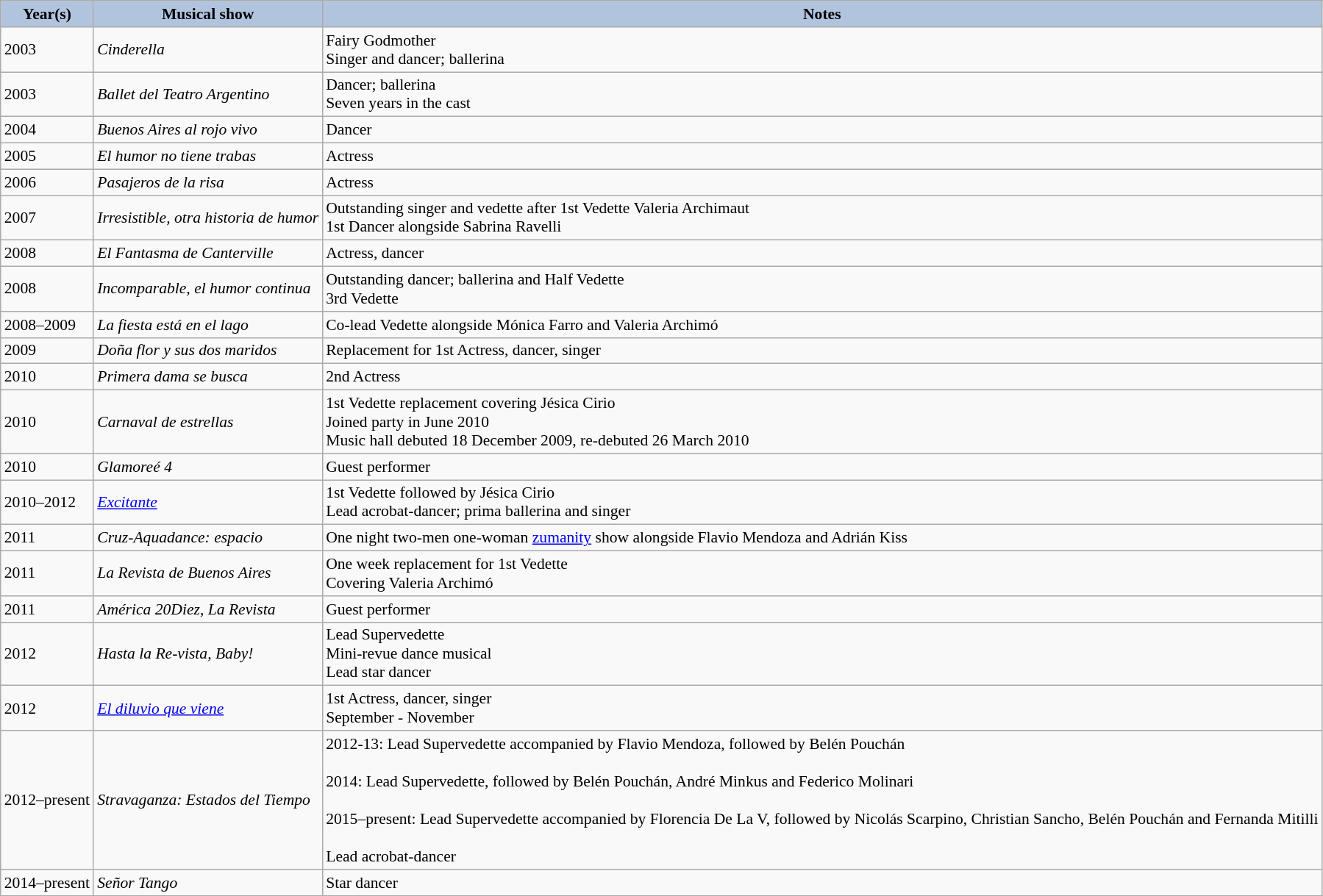<table class="wikitable" style="font-size:90%;">
<tr>
<th style="background:#B0C4DE;">Year(s)</th>
<th style="background:#B0C4DE;">Musical show</th>
<th style="background:#B0C4DE;">Notes</th>
</tr>
<tr>
<td>2003</td>
<td><em>Cinderella</em></td>
<td>Fairy Godmother<br>Singer and dancer; ballerina</td>
</tr>
<tr>
<td>2003</td>
<td><em>Ballet del Teatro Argentino</em></td>
<td>Dancer; ballerina<br>Seven years in the cast</td>
</tr>
<tr>
<td>2004</td>
<td><em>Buenos Aires al rojo vivo</em></td>
<td>Dancer</td>
</tr>
<tr>
<td>2005</td>
<td><em>El humor no tiene trabas</em></td>
<td>Actress</td>
</tr>
<tr>
<td>2006</td>
<td><em>Pasajeros de la risa</em></td>
<td>Actress</td>
</tr>
<tr>
<td>2007</td>
<td><em>Irresistible, otra historia de humor</em></td>
<td>Outstanding singer and vedette after 1st Vedette Valeria Archimaut<br>1st Dancer alongside Sabrina Ravelli</td>
</tr>
<tr>
<td>2008</td>
<td><em>El Fantasma de Canterville</em></td>
<td>Actress, dancer</td>
</tr>
<tr>
<td>2008</td>
<td><em>Incomparable, el humor continua</em></td>
<td>Outstanding dancer; ballerina and Half Vedette<br>3rd Vedette</td>
</tr>
<tr>
<td>2008–2009</td>
<td><em>La fiesta está en el lago</em></td>
<td>Co-lead Vedette alongside Mónica Farro and Valeria Archimó</td>
</tr>
<tr>
<td>2009</td>
<td><em>Doña flor y sus dos maridos</em></td>
<td>Replacement for 1st Actress, dancer, singer</td>
</tr>
<tr>
<td>2010</td>
<td><em>Primera dama se busca</em></td>
<td>2nd Actress</td>
</tr>
<tr>
<td>2010</td>
<td><em>Carnaval de estrellas</em></td>
<td>1st Vedette replacement covering Jésica Cirio<br>Joined party in June 2010<br>Music hall debuted 18 December 2009, re-debuted 26 March 2010</td>
</tr>
<tr>
<td>2010</td>
<td><em>Glamoreé 4</em></td>
<td>Guest performer</td>
</tr>
<tr>
<td>2010–2012</td>
<td><em><a href='#'>Excitante</a></em></td>
<td>1st Vedette followed by Jésica Cirio<br>Lead acrobat-dancer; prima ballerina and singer</td>
</tr>
<tr>
<td>2011</td>
<td><em>Cruz-Aquadance: espacio</em></td>
<td>One night two-men one-woman <a href='#'>zumanity</a> show alongside Flavio Mendoza and Adrián Kiss</td>
</tr>
<tr>
<td>2011</td>
<td><em>La Revista de Buenos Aires</em></td>
<td>One week replacement for 1st Vedette<br>Covering Valeria Archimó</td>
</tr>
<tr>
<td>2011</td>
<td><em>América 20Diez, La Revista</em></td>
<td>Guest performer</td>
</tr>
<tr>
<td>2012</td>
<td><em>Hasta la Re-vista, Baby!</em></td>
<td>Lead Supervedette<br>Mini-revue dance musical<br>Lead star dancer</td>
</tr>
<tr>
<td>2012</td>
<td><em><a href='#'>El diluvio que viene</a></em></td>
<td>1st Actress, dancer, singer<br>September - November</td>
</tr>
<tr>
<td>2012–present</td>
<td><em>Stravaganza: Estados del Tiempo</em></td>
<td>2012-13: Lead Supervedette accompanied by Flavio Mendoza, followed by Belén Pouchán<br><br>2014: Lead Supervedette, followed by Belén Pouchán, André Minkus and Federico Molinari<br><br>2015–present: Lead Supervedette accompanied by Florencia De La V, followed by Nicolás Scarpino, Christian Sancho, Belén Pouchán and Fernanda Mitilli<br><br>Lead acrobat-dancer</td>
</tr>
<tr>
<td>2014–present</td>
<td><em>Señor Tango</em></td>
<td>Star dancer</td>
</tr>
<tr>
</tr>
</table>
